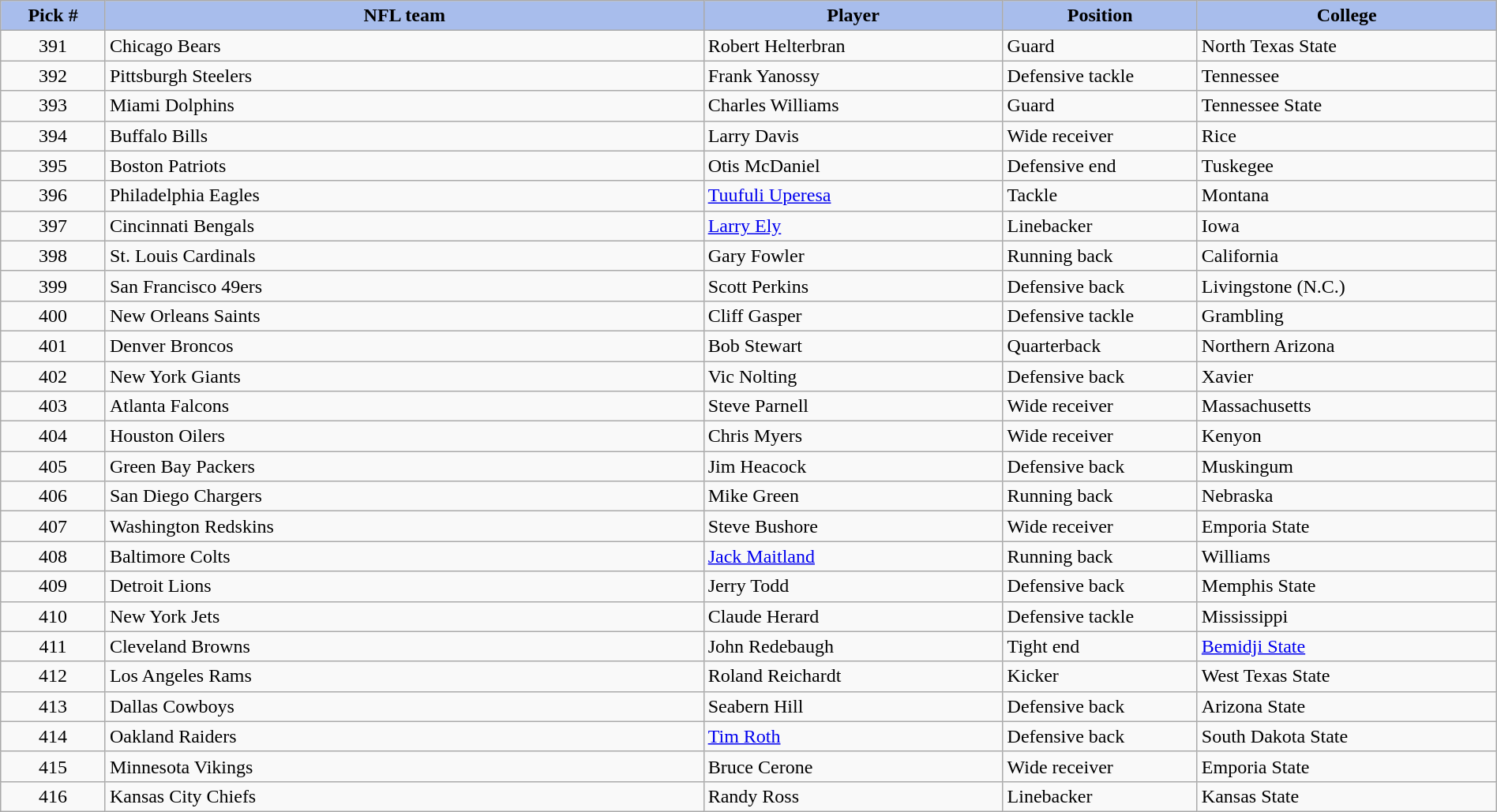<table class="wikitable sortable sortable" style="width: 100%">
<tr>
<th style="background:#A8BDEC" width=7%>Pick #</th>
<th width=40% style="background:#A8BDEC">NFL team</th>
<th width=20% style="background:#A8BDEC">Player</th>
<th width=13% style="background:#A8BDEC">Position</th>
<th style="background:#A8BDEC">College</th>
</tr>
<tr>
<td align=center>391</td>
<td>Chicago Bears</td>
<td>Robert Helterbran</td>
<td>Guard</td>
<td>North Texas State</td>
</tr>
<tr>
<td align=center>392</td>
<td>Pittsburgh Steelers</td>
<td>Frank Yanossy</td>
<td>Defensive tackle</td>
<td>Tennessee</td>
</tr>
<tr>
<td align=center>393</td>
<td>Miami Dolphins</td>
<td>Charles Williams</td>
<td>Guard</td>
<td>Tennessee State</td>
</tr>
<tr>
<td align=center>394</td>
<td>Buffalo Bills</td>
<td>Larry Davis</td>
<td>Wide receiver</td>
<td>Rice</td>
</tr>
<tr>
<td align=center>395</td>
<td>Boston Patriots</td>
<td>Otis McDaniel</td>
<td>Defensive end</td>
<td>Tuskegee</td>
</tr>
<tr>
<td align=center>396</td>
<td>Philadelphia Eagles</td>
<td><a href='#'>Tuufuli Uperesa</a></td>
<td>Tackle</td>
<td>Montana</td>
</tr>
<tr>
<td align=center>397</td>
<td>Cincinnati Bengals</td>
<td><a href='#'>Larry Ely</a></td>
<td>Linebacker</td>
<td>Iowa</td>
</tr>
<tr>
<td align=center>398</td>
<td>St. Louis Cardinals</td>
<td>Gary Fowler</td>
<td>Running back</td>
<td>California</td>
</tr>
<tr>
<td align=center>399</td>
<td>San Francisco 49ers</td>
<td>Scott Perkins</td>
<td>Defensive back</td>
<td>Livingstone (N.C.)</td>
</tr>
<tr>
<td align=center>400</td>
<td>New Orleans Saints</td>
<td>Cliff Gasper</td>
<td>Defensive tackle</td>
<td>Grambling</td>
</tr>
<tr>
<td align=center>401</td>
<td>Denver Broncos</td>
<td>Bob Stewart</td>
<td>Quarterback</td>
<td>Northern Arizona</td>
</tr>
<tr>
<td align=center>402</td>
<td>New York Giants</td>
<td>Vic Nolting</td>
<td>Defensive back</td>
<td>Xavier</td>
</tr>
<tr>
<td align=center>403</td>
<td>Atlanta Falcons</td>
<td>Steve Parnell</td>
<td>Wide receiver</td>
<td>Massachusetts</td>
</tr>
<tr>
<td align=center>404</td>
<td>Houston Oilers</td>
<td>Chris Myers</td>
<td>Wide receiver</td>
<td>Kenyon</td>
</tr>
<tr>
<td align=center>405</td>
<td>Green Bay Packers</td>
<td>Jim Heacock</td>
<td>Defensive back</td>
<td>Muskingum</td>
</tr>
<tr>
<td align=center>406</td>
<td>San Diego Chargers</td>
<td>Mike Green</td>
<td>Running back</td>
<td>Nebraska</td>
</tr>
<tr>
<td align=center>407</td>
<td>Washington Redskins</td>
<td>Steve Bushore</td>
<td>Wide receiver</td>
<td>Emporia State</td>
</tr>
<tr>
<td align=center>408</td>
<td>Baltimore Colts</td>
<td><a href='#'>Jack Maitland</a></td>
<td>Running back</td>
<td>Williams</td>
</tr>
<tr>
<td align=center>409</td>
<td>Detroit Lions</td>
<td>Jerry Todd</td>
<td>Defensive back</td>
<td>Memphis State</td>
</tr>
<tr>
<td align=center>410</td>
<td>New York Jets</td>
<td>Claude Herard</td>
<td>Defensive tackle</td>
<td>Mississippi</td>
</tr>
<tr>
<td align=center>411</td>
<td>Cleveland Browns</td>
<td>John Redebaugh</td>
<td>Tight end</td>
<td><a href='#'>Bemidji State</a></td>
</tr>
<tr>
<td align=center>412</td>
<td>Los Angeles Rams</td>
<td>Roland Reichardt</td>
<td>Kicker</td>
<td>West Texas State</td>
</tr>
<tr>
<td align=center>413</td>
<td>Dallas Cowboys</td>
<td>Seabern Hill</td>
<td>Defensive back</td>
<td>Arizona State</td>
</tr>
<tr>
<td align=center>414</td>
<td>Oakland Raiders</td>
<td><a href='#'>Tim Roth</a></td>
<td>Defensive back</td>
<td>South Dakota State</td>
</tr>
<tr>
<td align=center>415</td>
<td>Minnesota Vikings</td>
<td>Bruce Cerone</td>
<td>Wide receiver</td>
<td>Emporia State</td>
</tr>
<tr>
<td align=center>416</td>
<td>Kansas City Chiefs</td>
<td>Randy Ross</td>
<td>Linebacker</td>
<td>Kansas State</td>
</tr>
</table>
